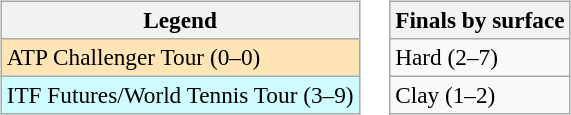<table>
<tr valign=top>
<td><br><table class=wikitable style=font-size:97%>
<tr>
<th>Legend</th>
</tr>
<tr bgcolor=moccasin>
<td>ATP Challenger Tour (0–0)</td>
</tr>
<tr bgcolor=cffcff>
<td>ITF Futures/World Tennis Tour (3–9)</td>
</tr>
</table>
</td>
<td><br><table class=wikitable style=font-size:97%>
<tr>
<th>Finals by surface</th>
</tr>
<tr>
<td>Hard (2–7)</td>
</tr>
<tr>
<td>Clay (1–2)</td>
</tr>
</table>
</td>
</tr>
</table>
